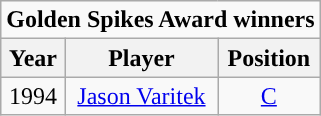<table class="wikitable">
<tr>
<td colspan="3"><strong>Golden Spikes Award winners</strong></td>
</tr>
<tr>
<th>Year</th>
<th>Player</th>
<th>Position</th>
</tr>
<tr style="text-align:center;">
<td>1994</td>
<td><a href='#'>Jason Varitek</a></td>
<td><a href='#'>C</a></td>
</tr>
</table>
